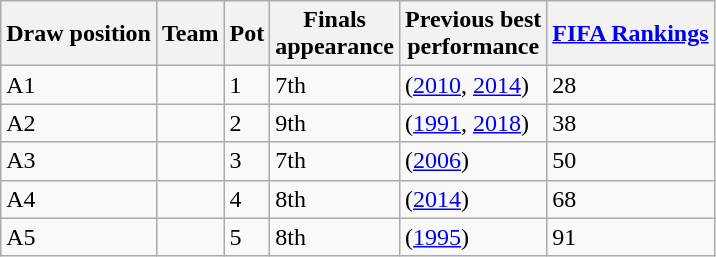<table class="wikitable sortable">
<tr>
<th>Draw position</th>
<th>Team</th>
<th>Pot</th>
<th>Finals<br>appearance</th>
<th>Previous best<br>performance</th>
<th><a href='#'>FIFA Rankings</a></th>
</tr>
<tr>
<td>A1</td>
<td style=white-space:nowrap></td>
<td>1</td>
<td>7th</td>
<td><em></em> (<a href='#'>2010</a>, <a href='#'>2014</a>)</td>
<td>28</td>
</tr>
<tr>
<td>A2</td>
<td style=white-space:nowrap></td>
<td>2</td>
<td>9th</td>
<td><em></em> (<a href='#'>1991</a>, <a href='#'>2018</a>)</td>
<td>38</td>
</tr>
<tr>
<td>A3</td>
<td style=white-space:nowrap></td>
<td>3</td>
<td>7th</td>
<td> (<a href='#'>2006</a>)</td>
<td>50</td>
</tr>
<tr>
<td>A4</td>
<td style=white-space:nowrap></td>
<td>4</td>
<td>8th</td>
<td> (<a href='#'>2014</a>)</td>
<td>68</td>
</tr>
<tr>
<td>A5</td>
<td style=white-space:nowrap></td>
<td>5</td>
<td>8th</td>
<td> (<a href='#'>1995</a>)</td>
<td>91</td>
</tr>
</table>
